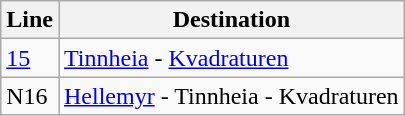<table class="wikitable sortable">
<tr>
<th>Line</th>
<th>Destination</th>
</tr>
<tr>
<td><a href='#'>15</a></td>
<td><a href='#'>Tinnheia</a> - <a href='#'>Kvadraturen</a></td>
</tr>
<tr>
<td>N16</td>
<td><a href='#'>Hellemyr</a> - Tinnheia - Kvadraturen</td>
</tr>
</table>
